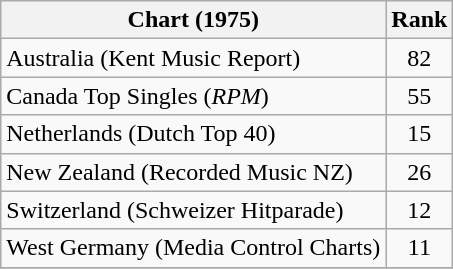<table class="wikitable sortable">
<tr>
<th align="left">Chart (1975)</th>
<th style="text-align:center;">Rank</th>
</tr>
<tr>
<td>Australia (Kent Music Report)</td>
<td style="text-align:center;">82</td>
</tr>
<tr>
<td>Canada Top Singles (<em>RPM</em>)</td>
<td style="text-align:center;">55</td>
</tr>
<tr>
<td>Netherlands (Dutch Top 40)</td>
<td style="text-align:center;">15</td>
</tr>
<tr>
<td>New Zealand (Recorded Music NZ)</td>
<td style="text-align:center;">26</td>
</tr>
<tr>
<td>Switzerland (Schweizer Hitparade)</td>
<td style="text-align:center;">12</td>
</tr>
<tr>
<td>West Germany (Media Control Charts)</td>
<td style="text-align:center;">11</td>
</tr>
<tr>
</tr>
</table>
